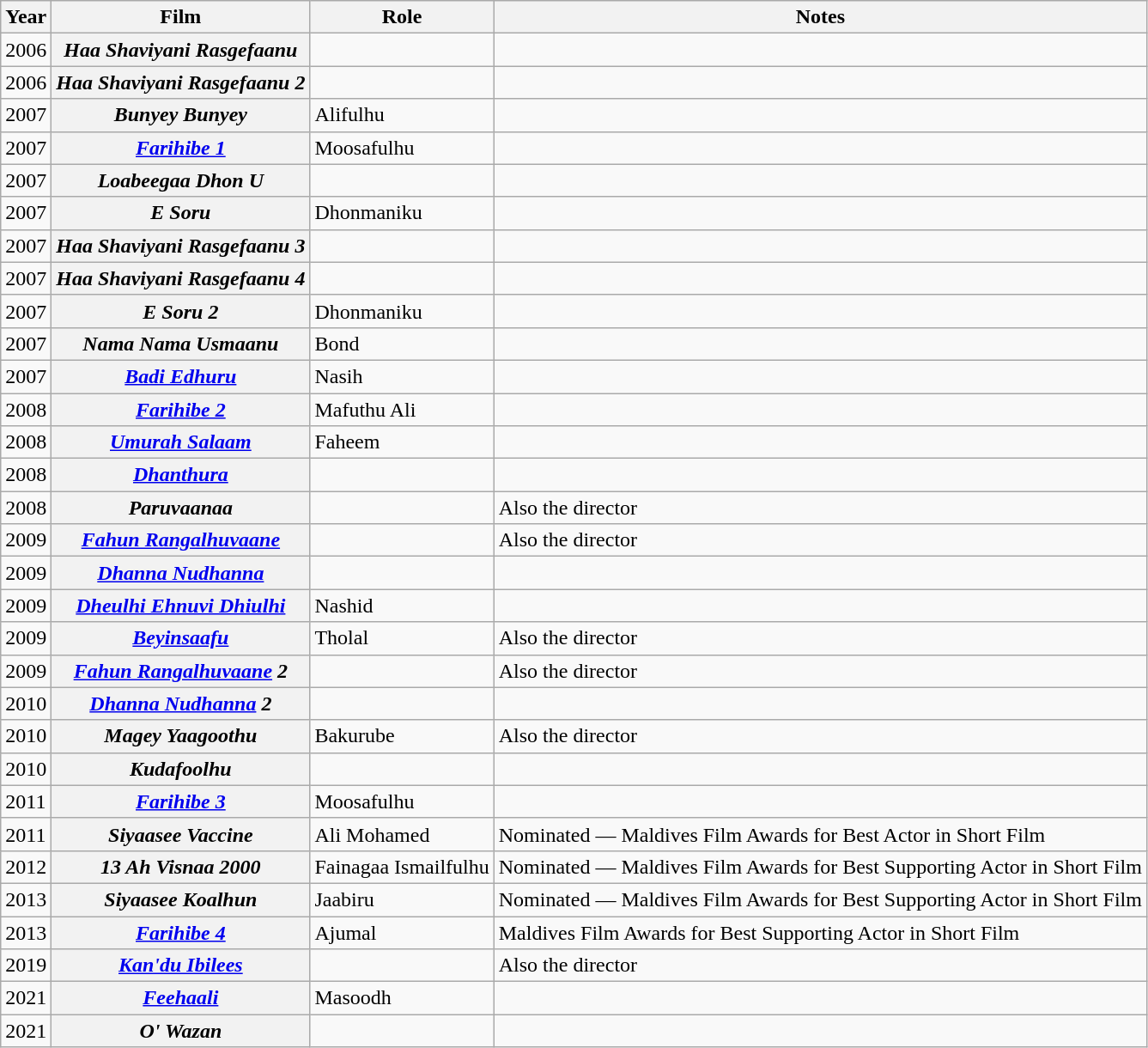<table class="wikitable">
<tr>
<th>Year</th>
<th>Film</th>
<th>Role</th>
<th>Notes</th>
</tr>
<tr>
<td>2006</td>
<th scope="row"><em>Haa Shaviyani Rasgefaanu</em></th>
<td></td>
<td></td>
</tr>
<tr>
<td>2006</td>
<th scope="row"><em>Haa Shaviyani Rasgefaanu 2</em></th>
<td></td>
<td></td>
</tr>
<tr>
<td>2007</td>
<th scope="row"><em>Bunyey Bunyey</em></th>
<td>Alifulhu</td>
<td></td>
</tr>
<tr>
<td>2007</td>
<th scope="row"><em><a href='#'>Farihibe 1</a></em></th>
<td>Moosafulhu</td>
<td></td>
</tr>
<tr>
<td>2007</td>
<th scope="row"><em>Loabeegaa Dhon U</em></th>
<td></td>
<td></td>
</tr>
<tr>
<td>2007</td>
<th scope="row"><em>E Soru</em></th>
<td>Dhonmaniku</td>
<td></td>
</tr>
<tr>
<td>2007</td>
<th scope="row"><em>Haa Shaviyani Rasgefaanu 3</em></th>
<td></td>
<td></td>
</tr>
<tr>
<td>2007</td>
<th scope="row"><em>Haa Shaviyani Rasgefaanu 4</em></th>
<td></td>
<td></td>
</tr>
<tr>
<td>2007</td>
<th scope="row"><em>E Soru 2</em></th>
<td>Dhonmaniku</td>
<td></td>
</tr>
<tr>
<td>2007</td>
<th scope="row"><em>Nama Nama Usmaanu</em></th>
<td>Bond</td>
<td></td>
</tr>
<tr>
<td>2007</td>
<th scope="row"><em><a href='#'>Badi Edhuru</a></em></th>
<td>Nasih</td>
<td></td>
</tr>
<tr>
<td>2008</td>
<th scope="row"><em><a href='#'>Farihibe 2</a></em></th>
<td>Mafuthu Ali</td>
<td></td>
</tr>
<tr>
<td>2008</td>
<th scope="row"><a href='#'><em>Umurah Salaam</em></a></th>
<td>Faheem</td>
<td></td>
</tr>
<tr>
<td>2008</td>
<th scope="row"><em><a href='#'>Dhanthura</a></em></th>
<td></td>
<td></td>
</tr>
<tr>
<td>2008</td>
<th scope="row"><em>Paruvaanaa</em></th>
<td></td>
<td>Also the director</td>
</tr>
<tr>
<td>2009</td>
<th scope="row"><em><a href='#'>Fahun Rangalhuvaane</a></em></th>
<td></td>
<td>Also the director</td>
</tr>
<tr>
<td>2009</td>
<th scope="row"><em><a href='#'>Dhanna Nudhanna</a></em></th>
<td></td>
<td></td>
</tr>
<tr>
<td>2009</td>
<th scope="row"><em><a href='#'>Dheulhi Ehnuvi Dhiulhi</a></em></th>
<td>Nashid</td>
<td></td>
</tr>
<tr>
<td>2009</td>
<th scope="row"><em><a href='#'>Beyinsaafu</a></em></th>
<td>Tholal</td>
<td>Also the director</td>
</tr>
<tr>
<td>2009</td>
<th scope="row"><em><a href='#'>Fahun Rangalhuvaane</a></em> <em>2</em></th>
<td></td>
<td>Also the director</td>
</tr>
<tr>
<td>2010</td>
<th scope="row"><em><a href='#'>Dhanna Nudhanna</a></em> <em>2</em></th>
<td></td>
<td></td>
</tr>
<tr>
<td>2010</td>
<th scope="row"><em>Magey Yaagoothu</em></th>
<td>Bakurube</td>
<td>Also the director</td>
</tr>
<tr>
<td>2010</td>
<th scope="row"><em>Kudafoolhu</em></th>
<td></td>
<td></td>
</tr>
<tr>
<td>2011</td>
<th scope="row"><em><a href='#'>Farihibe 3</a></em></th>
<td>Moosafulhu</td>
<td></td>
</tr>
<tr>
<td>2011</td>
<th scope="row"><em>Siyaasee Vaccine</em></th>
<td>Ali Mohamed</td>
<td>Nominated — Maldives Film Awards for Best Actor in Short Film</td>
</tr>
<tr>
<td>2012</td>
<th scope="row"><em>13 Ah Visnaa 2000</em></th>
<td>Fainagaa Ismailfulhu</td>
<td>Nominated — Maldives Film Awards for Best Supporting Actor in Short Film</td>
</tr>
<tr>
<td>2013</td>
<th scope="row"><em>Siyaasee Koalhun</em></th>
<td>Jaabiru</td>
<td>Nominated — Maldives Film Awards for Best Supporting Actor in Short Film</td>
</tr>
<tr>
<td>2013</td>
<th scope="row"><em><a href='#'>Farihibe 4</a></em></th>
<td>Ajumal</td>
<td>Maldives Film Awards for Best Supporting Actor in Short Film</td>
</tr>
<tr>
<td>2019</td>
<th scope="row"><em><a href='#'>Kan'du Ibilees</a></em></th>
<td></td>
<td>Also the director</td>
</tr>
<tr>
<td>2021</td>
<th scope="row"><em><a href='#'>Feehaali</a></em></th>
<td>Masoodh</td>
<td></td>
</tr>
<tr>
<td>2021</td>
<th scope="row"><em>O' Wazan</em></th>
<td></td>
<td></td>
</tr>
</table>
